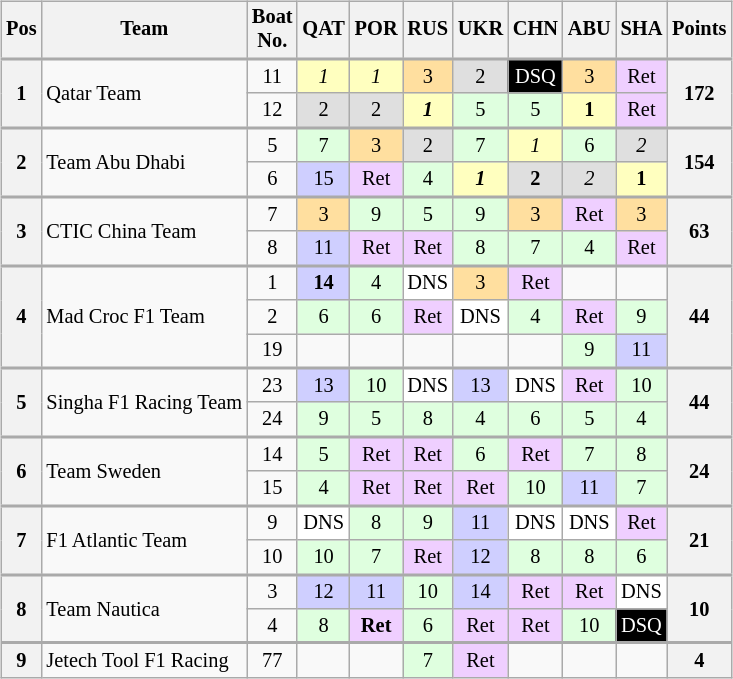<table>
<tr valign="top">
<td><br><table class="wikitable" style="font-size: 85%; text-align:center;">
<tr>
<th valign="middle">Pos</th>
<th valign="middle">Team</th>
<th valign="middle">Boat<br>No.</th>
<th>QAT<br></th>
<th>POR<br></th>
<th>RUS<br></th>
<th>UKR<br></th>
<th>CHN<br></th>
<th>ABU<br></th>
<th>SHA<br></th>
<th valign="middle">Points</th>
</tr>
<tr style="border-top:2px solid #aaaaaa">
<th rowspan=2>1</th>
<td rowspan=2 align=left> Qatar Team</td>
<td>11</td>
<td style="background:#ffffbf;"><em>1</em></td>
<td style="background:#ffffbf;"><em>1</em></td>
<td style="background:#ffdf9f;">3</td>
<td style="background:#dfdfdf;">2</td>
<td style="background:#000000; color:white;">DSQ</td>
<td style="background:#ffdf9f;">3</td>
<td style="background:#efcfff;">Ret</td>
<th rowspan=2 align=center>172</th>
</tr>
<tr>
<td>12</td>
<td style="background:#dfdfdf;">2</td>
<td style="background:#dfdfdf;">2</td>
<td style="background:#ffffbf;"><strong><em>1</em></strong></td>
<td style="background:#dfffdf;">5</td>
<td style="background:#dfffdf;">5</td>
<td style="background:#ffffbf;"><strong>1</strong></td>
<td style="background:#efcfff;">Ret</td>
</tr>
<tr style="border-top:2px solid #aaaaaa">
<th rowspan=2>2</th>
<td rowspan=2 align=left> Team Abu Dhabi</td>
<td>5</td>
<td style="background:#dfffdf;">7</td>
<td style="background:#ffdf9f;">3</td>
<td style="background:#dfdfdf;">2</td>
<td style="background:#dfffdf;">7</td>
<td style="background:#ffffbf;"><em>1</em></td>
<td style="background:#dfffdf;">6</td>
<td style="background:#dfdfdf;"><em>2</em></td>
<th rowspan=2 align=center>154</th>
</tr>
<tr>
<td>6</td>
<td style="background:#cfcfff;">15</td>
<td style="background:#efcfff;">Ret</td>
<td style="background:#dfffdf;">4</td>
<td style="background:#ffffbf;"><strong><em>1</em></strong></td>
<td style="background:#dfdfdf;"><strong>2</strong></td>
<td style="background:#dfdfdf;"><em>2</em></td>
<td style="background:#ffffbf;"><strong>1</strong></td>
</tr>
<tr style="border-top:2px solid #aaaaaa">
<th rowspan=2>3</th>
<td rowspan=2 align=left> CTIC China Team</td>
<td>7</td>
<td style="background:#ffdf9f;">3</td>
<td style="background:#dfffdf;">9</td>
<td style="background:#dfffdf;">5</td>
<td style="background:#dfffdf;">9</td>
<td style="background:#ffdf9f;">3</td>
<td style="background:#efcfff;">Ret</td>
<td style="background:#ffdf9f;">3</td>
<th rowspan=2 align=center>63</th>
</tr>
<tr>
<td>8</td>
<td style="background:#cfcfff;">11</td>
<td style="background:#efcfff;">Ret</td>
<td style="background:#efcfff;">Ret</td>
<td style="background:#dfffdf;">8</td>
<td style="background:#dfffdf;">7</td>
<td style="background:#dfffdf;">4</td>
<td style="background:#efcfff;">Ret</td>
</tr>
<tr style="border-top:2px solid #aaaaaa">
<th rowspan=3>4</th>
<td rowspan=3 align=left> Mad Croc F1 Team</td>
<td>1</td>
<td style="background:#cfcfff;"><strong>14</strong></td>
<td style="background:#dfffdf;">4</td>
<td style="background:#ffffff;">DNS</td>
<td style="background:#ffdf9f;">3</td>
<td style="background:#efcfff;">Ret</td>
<td></td>
<td></td>
<th rowspan=3 align=center>44</th>
</tr>
<tr>
<td>2</td>
<td style="background:#dfffdf;">6</td>
<td style="background:#dfffdf;">6</td>
<td style="background:#efcfff;">Ret</td>
<td style="background:#ffffff;">DNS</td>
<td style="background:#dfffdf;">4</td>
<td style="background:#efcfff;">Ret</td>
<td style="background:#dfffdf;">9</td>
</tr>
<tr>
<td>19</td>
<td></td>
<td></td>
<td></td>
<td></td>
<td></td>
<td style="background:#dfffdf;">9</td>
<td style="background:#cfcfff;">11</td>
</tr>
<tr style="border-top:2px solid #aaaaaa">
<th rowspan=2>5</th>
<td rowspan=2 align=left> Singha F1 Racing Team</td>
<td>23</td>
<td style="background:#cfcfff;">13</td>
<td style="background:#dfffdf;">10</td>
<td style="background:#ffffff;">DNS</td>
<td style="background:#cfcfff;">13</td>
<td style="background:#ffffff;">DNS</td>
<td style="background:#efcfff;">Ret</td>
<td style="background:#dfffdf;">10</td>
<th rowspan=2 align=center>44</th>
</tr>
<tr>
<td>24</td>
<td style="background:#dfffdf;">9</td>
<td style="background:#dfffdf;">5</td>
<td style="background:#dfffdf;">8</td>
<td style="background:#dfffdf;">4</td>
<td style="background:#dfffdf;">6</td>
<td style="background:#dfffdf;">5</td>
<td style="background:#dfffdf;">4</td>
</tr>
<tr style="border-top:2px solid #aaaaaa">
<th rowspan=2>6</th>
<td rowspan=2 align=left> Team Sweden</td>
<td>14</td>
<td style="background:#dfffdf;">5</td>
<td style="background:#efcfff;">Ret</td>
<td style="background:#efcfff;">Ret</td>
<td style="background:#dfffdf;">6</td>
<td style="background:#efcfff;">Ret</td>
<td style="background:#dfffdf;">7</td>
<td style="background:#dfffdf;">8</td>
<th rowspan=2 align=center>24</th>
</tr>
<tr>
<td>15</td>
<td style="background:#dfffdf;">4</td>
<td style="background:#efcfff;">Ret</td>
<td style="background:#efcfff;">Ret</td>
<td style="background:#efcfff;">Ret</td>
<td style="background:#dfffdf;">10</td>
<td style="background:#cfcfff;">11</td>
<td style="background:#dfffdf;">7</td>
</tr>
<tr style="border-top:2px solid #aaaaaa">
<th rowspan=2>7</th>
<td rowspan=2 align=left> F1 Atlantic Team</td>
<td>9</td>
<td style="background:#ffffff;">DNS</td>
<td style="background:#dfffdf;">8</td>
<td style="background:#dfffdf;">9</td>
<td style="background:#cfcfff;">11</td>
<td style="background:#ffffff;">DNS</td>
<td style="background:#ffffff;">DNS</td>
<td style="background:#efcfff;">Ret</td>
<th rowspan=2 align=center>21</th>
</tr>
<tr>
<td>10</td>
<td style="background:#dfffdf;">10</td>
<td style="background:#dfffdf;">7</td>
<td style="background:#efcfff;">Ret</td>
<td style="background:#cfcfff;">12</td>
<td style="background:#dfffdf;">8</td>
<td style="background:#dfffdf;">8</td>
<td style="background:#dfffdf;">6</td>
</tr>
<tr style="border-top:2px solid #aaaaaa">
<th rowspan=2>8</th>
<td rowspan=2 align=left> Team Nautica</td>
<td>3</td>
<td style="background:#cfcfff;">12</td>
<td style="background:#cfcfff;">11</td>
<td style="background:#dfffdf;">10</td>
<td style="background:#cfcfff;">14</td>
<td style="background:#efcfff;">Ret</td>
<td style="background:#efcfff;">Ret</td>
<td style="background:#ffffff;">DNS</td>
<th rowspan=2 align=center>10</th>
</tr>
<tr>
<td>4</td>
<td style="background:#dfffdf;">8</td>
<td style="background:#efcfff;"><strong>Ret</strong></td>
<td style="background:#dfffdf;">6</td>
<td style="background:#efcfff;">Ret</td>
<td style="background:#efcfff;">Ret</td>
<td style="background:#dfffdf;">10</td>
<td style="background:#000000; color:white;">DSQ</td>
</tr>
<tr style="border-top:2px solid #aaaaaa">
<th>9</th>
<td align=left> Jetech Tool F1 Racing</td>
<td>77</td>
<td></td>
<td></td>
<td style="background:#dfffdf;">7</td>
<td style="background:#efcfff;">Ret</td>
<td></td>
<td></td>
<td></td>
<th align=center>4</th>
</tr>
</table>
</td>
<td><br>
<br></td>
</tr>
</table>
